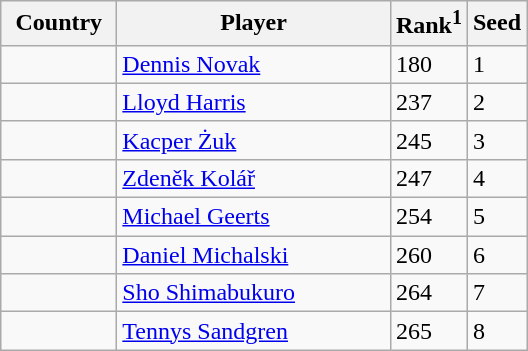<table class="sortable wikitable">
<tr>
<th width="70">Country</th>
<th width="175">Player</th>
<th>Rank<sup>1</sup></th>
<th>Seed</th>
</tr>
<tr>
<td></td>
<td><a href='#'>Dennis Novak</a></td>
<td>180</td>
<td>1</td>
</tr>
<tr>
<td></td>
<td><a href='#'>Lloyd Harris</a></td>
<td>237</td>
<td>2</td>
</tr>
<tr>
<td></td>
<td><a href='#'>Kacper Żuk</a></td>
<td>245</td>
<td>3</td>
</tr>
<tr>
<td></td>
<td><a href='#'>Zdeněk Kolář</a></td>
<td>247</td>
<td>4</td>
</tr>
<tr>
<td></td>
<td><a href='#'>Michael Geerts</a></td>
<td>254</td>
<td>5</td>
</tr>
<tr>
<td></td>
<td><a href='#'>Daniel Michalski</a></td>
<td>260</td>
<td>6</td>
</tr>
<tr>
<td></td>
<td><a href='#'>Sho Shimabukuro</a></td>
<td>264</td>
<td>7</td>
</tr>
<tr>
<td></td>
<td><a href='#'>Tennys Sandgren</a></td>
<td>265</td>
<td>8</td>
</tr>
</table>
